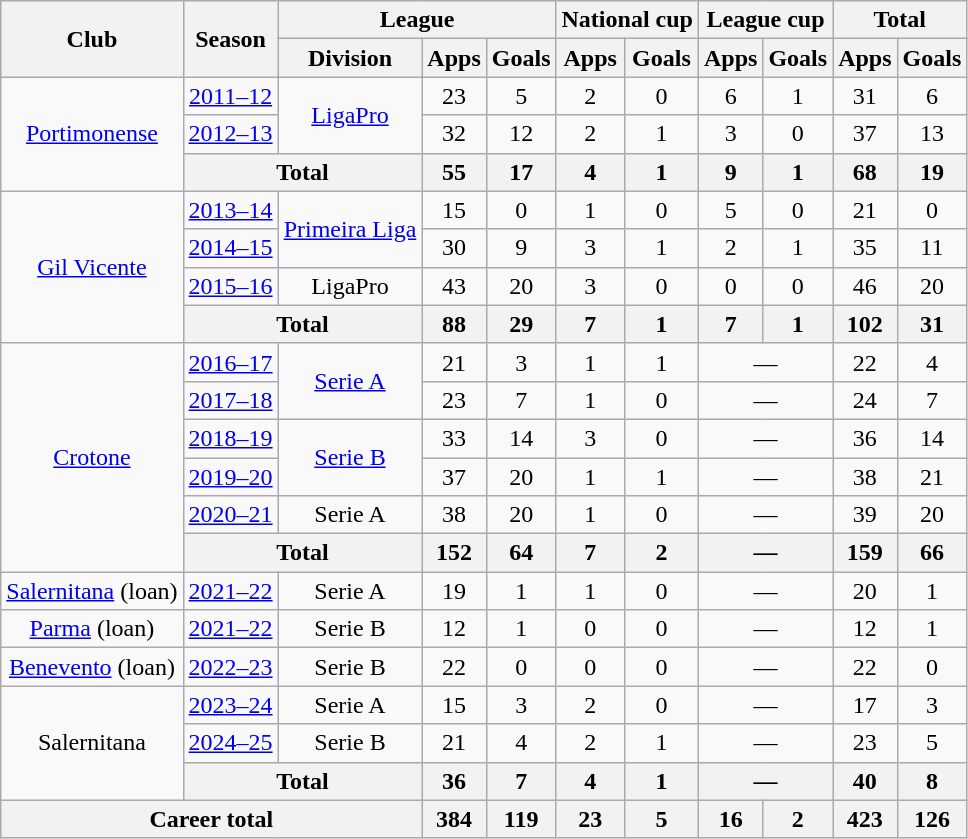<table class="wikitable" style="text-align:center">
<tr>
<th rowspan="2">Club</th>
<th rowspan="2">Season</th>
<th colspan="3">League</th>
<th colspan="2">National cup</th>
<th colspan="2">League cup</th>
<th colspan="2">Total</th>
</tr>
<tr>
<th>Division</th>
<th>Apps</th>
<th>Goals</th>
<th>Apps</th>
<th>Goals</th>
<th>Apps</th>
<th>Goals</th>
<th>Apps</th>
<th>Goals</th>
</tr>
<tr>
<td rowspan="3"><a href='#'>Portimonense</a></td>
<td><a href='#'>2011–12</a></td>
<td rowspan="2"><a href='#'>LigaPro</a></td>
<td>23</td>
<td>5</td>
<td>2</td>
<td>0</td>
<td>6</td>
<td>1</td>
<td>31</td>
<td>6</td>
</tr>
<tr>
<td><a href='#'>2012–13</a></td>
<td>32</td>
<td>12</td>
<td>2</td>
<td>1</td>
<td>3</td>
<td>0</td>
<td>37</td>
<td>13</td>
</tr>
<tr>
<th colspan="2">Total</th>
<th>55</th>
<th>17</th>
<th>4</th>
<th>1</th>
<th>9</th>
<th>1</th>
<th>68</th>
<th>19</th>
</tr>
<tr>
<td rowspan="4"><a href='#'>Gil Vicente</a></td>
<td><a href='#'>2013–14</a></td>
<td rowspan="2"><a href='#'>Primeira Liga</a></td>
<td>15</td>
<td>0</td>
<td>1</td>
<td>0</td>
<td>5</td>
<td>0</td>
<td>21</td>
<td>0</td>
</tr>
<tr>
<td><a href='#'>2014–15</a></td>
<td>30</td>
<td>9</td>
<td>3</td>
<td>1</td>
<td>2</td>
<td>1</td>
<td>35</td>
<td>11</td>
</tr>
<tr>
<td><a href='#'>2015–16</a></td>
<td>LigaPro</td>
<td>43</td>
<td>20</td>
<td>3</td>
<td>0</td>
<td>0</td>
<td>0</td>
<td>46</td>
<td>20</td>
</tr>
<tr>
<th colspan="2">Total</th>
<th>88</th>
<th>29</th>
<th>7</th>
<th>1</th>
<th>7</th>
<th>1</th>
<th>102</th>
<th>31</th>
</tr>
<tr>
<td rowspan="6"><a href='#'>Crotone</a></td>
<td><a href='#'>2016–17</a></td>
<td rowspan="2"><a href='#'>Serie A</a></td>
<td>21</td>
<td>3</td>
<td>1</td>
<td>1</td>
<td colspan="2">—</td>
<td>22</td>
<td>4</td>
</tr>
<tr>
<td><a href='#'>2017–18</a></td>
<td>23</td>
<td>7</td>
<td>1</td>
<td>0</td>
<td colspan="2">—</td>
<td>24</td>
<td>7</td>
</tr>
<tr>
<td><a href='#'>2018–19</a></td>
<td rowspan="2"><a href='#'>Serie B</a></td>
<td>33</td>
<td>14</td>
<td>3</td>
<td>0</td>
<td colspan="2">—</td>
<td>36</td>
<td>14</td>
</tr>
<tr>
<td><a href='#'>2019–20</a></td>
<td>37</td>
<td>20</td>
<td>1</td>
<td>1</td>
<td colspan="2">—</td>
<td>38</td>
<td>21</td>
</tr>
<tr>
<td><a href='#'>2020–21</a></td>
<td>Serie A</td>
<td>38</td>
<td>20</td>
<td>1</td>
<td>0</td>
<td colspan="2">—</td>
<td>39</td>
<td>20</td>
</tr>
<tr>
<th colspan="2">Total</th>
<th>152</th>
<th>64</th>
<th>7</th>
<th>2</th>
<th colspan="2">—</th>
<th>159</th>
<th>66</th>
</tr>
<tr>
<td><a href='#'>Salernitana</a> (loan)</td>
<td><a href='#'>2021–22</a></td>
<td>Serie A</td>
<td>19</td>
<td>1</td>
<td>1</td>
<td>0</td>
<td colspan="2">—</td>
<td>20</td>
<td>1</td>
</tr>
<tr>
<td><a href='#'>Parma</a> (loan)</td>
<td><a href='#'>2021–22</a></td>
<td>Serie B</td>
<td>12</td>
<td>1</td>
<td>0</td>
<td>0</td>
<td colspan="2">—</td>
<td>12</td>
<td>1</td>
</tr>
<tr>
<td><a href='#'>Benevento</a> (loan)</td>
<td><a href='#'>2022–23</a></td>
<td>Serie B</td>
<td>22</td>
<td>0</td>
<td>0</td>
<td>0</td>
<td colspan="2">—</td>
<td>22</td>
<td>0</td>
</tr>
<tr>
<td rowspan="3">Salernitana</td>
<td><a href='#'>2023–24</a></td>
<td>Serie A</td>
<td>15</td>
<td>3</td>
<td>2</td>
<td>0</td>
<td colspan="2">—</td>
<td>17</td>
<td>3</td>
</tr>
<tr>
<td><a href='#'>2024–25</a></td>
<td>Serie B</td>
<td>21</td>
<td>4</td>
<td>2</td>
<td>1</td>
<td colspan="2">—</td>
<td>23</td>
<td>5</td>
</tr>
<tr>
<th colspan="2">Total</th>
<th>36</th>
<th>7</th>
<th>4</th>
<th>1</th>
<th colspan="2">—</th>
<th>40</th>
<th>8</th>
</tr>
<tr>
<th colspan="3">Career total</th>
<th>384</th>
<th>119</th>
<th>23</th>
<th>5</th>
<th>16</th>
<th>2</th>
<th>423</th>
<th>126</th>
</tr>
</table>
